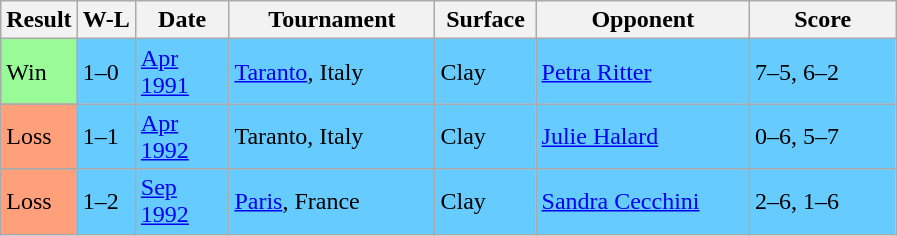<table class="sortable wikitable">
<tr>
<th>Result</th>
<th>W-L</th>
<th style="width:55px">Date</th>
<th style="width:130px">Tournament</th>
<th width=60>Surface</th>
<th style="width:135px">Opponent</th>
<th style="width:90px" class="unsortable">Score</th>
</tr>
<tr bgcolor=66CCFF>
<td style="background:#98fb98;">Win</td>
<td>1–0</td>
<td><a href='#'>Apr 1991</a></td>
<td><a href='#'>Taranto</a>, Italy</td>
<td>Clay</td>
<td> <a href='#'>Petra Ritter</a></td>
<td>7–5, 6–2</td>
</tr>
<tr bgcolor=66CCFF>
<td style="background:#ffa07a;">Loss</td>
<td>1–1</td>
<td><a href='#'>Apr 1992</a></td>
<td>Taranto, Italy</td>
<td>Clay</td>
<td> <a href='#'>Julie Halard</a></td>
<td>0–6, 5–7</td>
</tr>
<tr bgcolor=66CCFF>
<td style="background:#ffa07a;">Loss</td>
<td>1–2</td>
<td><a href='#'>Sep 1992</a></td>
<td><a href='#'>Paris</a>, France</td>
<td>Clay</td>
<td> <a href='#'>Sandra Cecchini</a></td>
<td>2–6, 1–6</td>
</tr>
</table>
